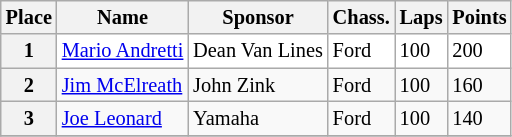<table class="wikitable" style="font-size:85%">
<tr>
<th>Place</th>
<th>Name</th>
<th>Sponsor</th>
<th>Chass.</th>
<th>Laps</th>
<th>Points</th>
</tr>
<tr style="background:#FFFFFF;">
<th>1</th>
<td> <a href='#'>Mario Andretti</a></td>
<td>Dean Van Lines</td>
<td>Ford</td>
<td>100</td>
<td>200</td>
</tr>
<tr>
<th>2</th>
<td> <a href='#'>Jim McElreath</a></td>
<td>John Zink</td>
<td>Ford</td>
<td>100</td>
<td>160</td>
</tr>
<tr>
<th>3</th>
<td> <a href='#'>Joe Leonard</a></td>
<td>Yamaha</td>
<td>Ford</td>
<td>100</td>
<td>140</td>
</tr>
<tr>
</tr>
</table>
